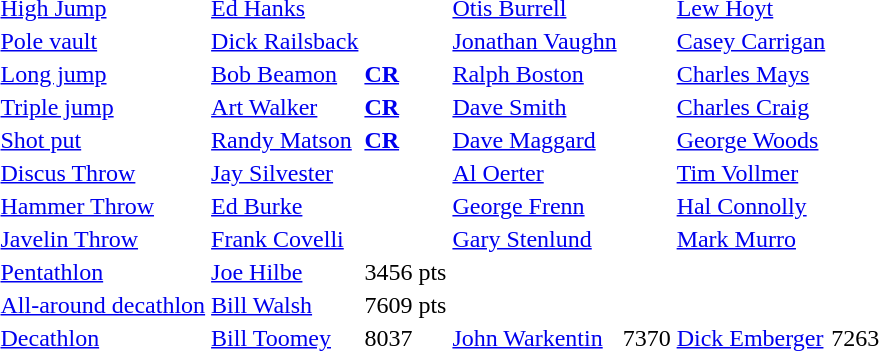<table>
<tr>
<td><a href='#'>High Jump</a></td>
<td><a href='#'>Ed Hanks</a></td>
<td></td>
<td><a href='#'>Otis Burrell</a></td>
<td></td>
<td><a href='#'>Lew Hoyt</a></td>
<td></td>
</tr>
<tr>
<td><a href='#'>Pole vault</a></td>
<td><a href='#'>Dick Railsback</a></td>
<td></td>
<td><a href='#'>Jonathan Vaughn</a></td>
<td></td>
<td><a href='#'>Casey Carrigan</a></td>
<td></td>
</tr>
<tr>
<td><a href='#'>Long jump</a></td>
<td><a href='#'>Bob Beamon</a></td>
<td> <strong><a href='#'>CR</a></strong></td>
<td><a href='#'>Ralph Boston</a></td>
<td></td>
<td><a href='#'>Charles Mays</a></td>
<td></td>
</tr>
<tr>
<td><a href='#'>Triple jump</a></td>
<td><a href='#'>Art Walker</a></td>
<td> <strong><a href='#'>CR</a></strong></td>
<td><a href='#'>Dave Smith</a></td>
<td></td>
<td><a href='#'>Charles Craig</a></td>
<td></td>
</tr>
<tr>
<td><a href='#'>Shot put</a></td>
<td><a href='#'>Randy Matson</a></td>
<td> <strong><a href='#'>CR</a></strong></td>
<td><a href='#'>Dave Maggard</a></td>
<td></td>
<td><a href='#'>George Woods</a></td>
<td></td>
</tr>
<tr>
<td><a href='#'>Discus Throw</a></td>
<td><a href='#'>Jay Silvester</a></td>
<td></td>
<td><a href='#'>Al Oerter</a></td>
<td></td>
<td><a href='#'>Tim Vollmer</a></td>
<td></td>
</tr>
<tr>
<td><a href='#'>Hammer Throw</a></td>
<td><a href='#'>Ed Burke</a></td>
<td></td>
<td><a href='#'>George Frenn</a></td>
<td></td>
<td><a href='#'>Hal Connolly</a></td>
<td></td>
</tr>
<tr>
<td><a href='#'>Javelin Throw</a></td>
<td><a href='#'>Frank Covelli</a></td>
<td></td>
<td><a href='#'>Gary Stenlund</a></td>
<td></td>
<td><a href='#'>Mark Murro</a></td>
<td></td>
</tr>
<tr>
<td><a href='#'>Pentathlon</a></td>
<td><a href='#'>Joe Hilbe</a></td>
<td>3456 pts</td>
<td></td>
<td></td>
<td></td>
<td></td>
</tr>
<tr>
<td><a href='#'>All-around decathlon</a></td>
<td><a href='#'>Bill Walsh</a></td>
<td>7609 pts</td>
<td></td>
<td></td>
<td></td>
<td></td>
</tr>
<tr>
<td><a href='#'>Decathlon</a></td>
<td><a href='#'>Bill Toomey</a></td>
<td>8037</td>
<td><a href='#'>John Warkentin</a></td>
<td>7370</td>
<td><a href='#'>Dick Emberger</a></td>
<td>7263</td>
</tr>
</table>
